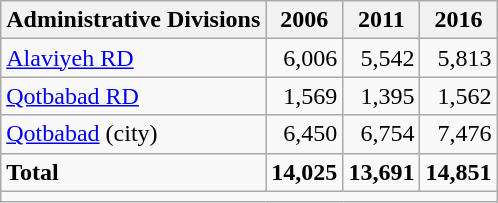<table class="wikitable">
<tr>
<th>Administrative Divisions</th>
<th>2006</th>
<th>2011</th>
<th>2016</th>
</tr>
<tr>
<td><a href='#'>Alaviyeh RD</a></td>
<td style="text-align: right;">6,006</td>
<td style="text-align: right;">5,542</td>
<td style="text-align: right;">5,813</td>
</tr>
<tr>
<td><a href='#'>Qotbabad RD</a></td>
<td style="text-align: right;">1,569</td>
<td style="text-align: right;">1,395</td>
<td style="text-align: right;">1,562</td>
</tr>
<tr>
<td><a href='#'>Qotbabad</a> (city)</td>
<td style="text-align: right;">6,450</td>
<td style="text-align: right;">6,754</td>
<td style="text-align: right;">7,476</td>
</tr>
<tr>
<td><strong>Total</strong></td>
<td style="text-align: right;"><strong>14,025</strong></td>
<td style="text-align: right;"><strong>13,691</strong></td>
<td style="text-align: right;"><strong>14,851</strong></td>
</tr>
<tr>
<td colspan=4></td>
</tr>
</table>
